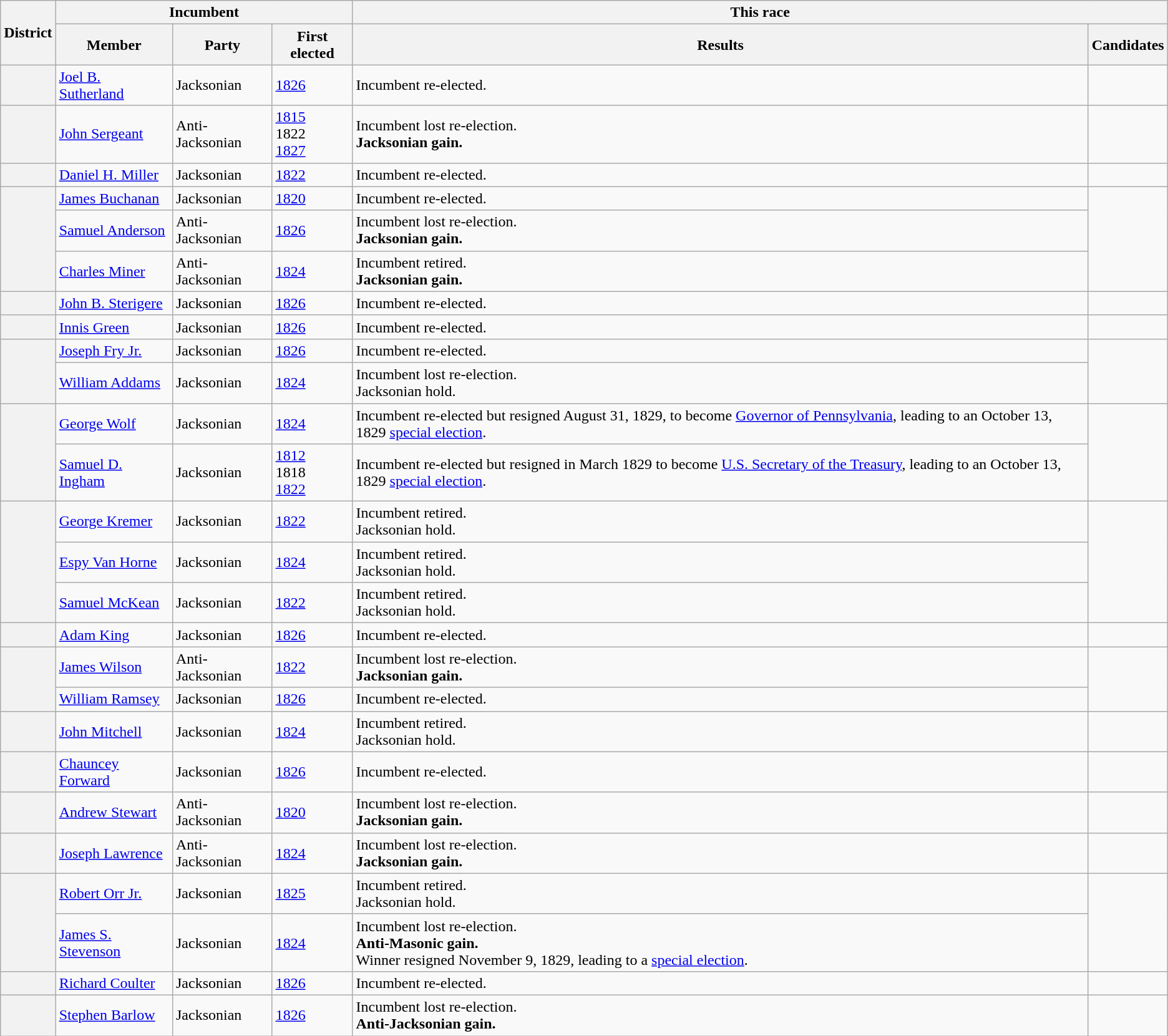<table class=wikitable>
<tr>
<th rowspan=2>District</th>
<th colspan=3>Incumbent</th>
<th colspan=2>This race</th>
</tr>
<tr>
<th>Member</th>
<th>Party</th>
<th>First elected</th>
<th>Results</th>
<th>Candidates</th>
</tr>
<tr>
<th></th>
<td><a href='#'>Joel B. Sutherland</a></td>
<td>Jacksonian</td>
<td><a href='#'>1826</a></td>
<td>Incumbent re-elected.</td>
<td nowrap></td>
</tr>
<tr>
<th></th>
<td><a href='#'>John Sergeant</a></td>
<td>Anti-Jacksonian</td>
<td><a href='#'>1815 </a><br>1822 <br><a href='#'>1827 </a></td>
<td>Incumbent lost re-election.<br><strong>Jacksonian gain.</strong></td>
<td nowrap></td>
</tr>
<tr>
<th></th>
<td><a href='#'>Daniel H. Miller</a></td>
<td>Jacksonian</td>
<td><a href='#'>1822</a></td>
<td>Incumbent re-elected.</td>
<td nowrap></td>
</tr>
<tr>
<th rowspan=3><br></th>
<td><a href='#'>James Buchanan</a></td>
<td>Jacksonian</td>
<td><a href='#'>1820</a></td>
<td>Incumbent re-elected.</td>
<td nowrap rowspan=3></td>
</tr>
<tr>
<td><a href='#'>Samuel Anderson</a></td>
<td>Anti-Jacksonian</td>
<td><a href='#'>1826</a></td>
<td>Incumbent lost re-election.<br><strong>Jacksonian gain.</strong></td>
</tr>
<tr>
<td><a href='#'>Charles Miner</a></td>
<td>Anti-Jacksonian</td>
<td><a href='#'>1824</a></td>
<td>Incumbent retired.<br><strong>Jacksonian gain.</strong></td>
</tr>
<tr>
<th></th>
<td><a href='#'>John B. Sterigere</a></td>
<td>Jacksonian</td>
<td><a href='#'>1826</a></td>
<td>Incumbent re-elected.</td>
<td nowrap></td>
</tr>
<tr>
<th></th>
<td><a href='#'>Innis Green</a></td>
<td>Jacksonian</td>
<td><a href='#'>1826</a></td>
<td>Incumbent re-elected.</td>
<td nowrap></td>
</tr>
<tr>
<th rowspan=2><br></th>
<td><a href='#'>Joseph Fry Jr.</a></td>
<td>Jacksonian</td>
<td><a href='#'>1826</a></td>
<td>Incumbent re-elected.</td>
<td rowspan=2 nowrap></td>
</tr>
<tr>
<td><a href='#'>William Addams</a></td>
<td>Jacksonian</td>
<td><a href='#'>1824</a></td>
<td>Incumbent lost re-election.<br>Jacksonian hold.</td>
</tr>
<tr>
<th rowspan=2><br></th>
<td><a href='#'>George Wolf</a></td>
<td>Jacksonian</td>
<td><a href='#'>1824</a></td>
<td>Incumbent re-elected but resigned August 31, 1829, to become <a href='#'>Governor of Pennsylvania</a>, leading to an October 13, 1829 <a href='#'>special election</a>.</td>
<td nowrap rowspan=2></td>
</tr>
<tr>
<td><a href='#'>Samuel D. Ingham</a></td>
<td>Jacksonian</td>
<td><a href='#'>1812</a><br>1818 <br><a href='#'>1822 </a></td>
<td>Incumbent re-elected but resigned in March 1829 to become <a href='#'>U.S. Secretary of the Treasury</a>, leading to an October 13, 1829 <a href='#'>special election</a>.</td>
</tr>
<tr>
<th rowspan=3><br></th>
<td><a href='#'>George Kremer</a></td>
<td>Jacksonian</td>
<td><a href='#'>1822</a></td>
<td>Incumbent retired.<br>Jacksonian hold.</td>
<td nowrap rowspan=3></td>
</tr>
<tr>
<td><a href='#'>Espy Van Horne</a></td>
<td>Jacksonian</td>
<td><a href='#'>1824</a></td>
<td>Incumbent retired.<br>Jacksonian hold.</td>
</tr>
<tr>
<td><a href='#'>Samuel McKean</a></td>
<td>Jacksonian</td>
<td><a href='#'>1822</a></td>
<td>Incumbent retired.<br>Jacksonian hold.</td>
</tr>
<tr>
<th></th>
<td><a href='#'>Adam King</a></td>
<td>Jacksonian</td>
<td><a href='#'>1826</a></td>
<td>Incumbent re-elected.</td>
<td nowrap></td>
</tr>
<tr>
<th rowspan=2><br></th>
<td><a href='#'>James Wilson</a></td>
<td>Anti-Jacksonian</td>
<td><a href='#'>1822</a></td>
<td>Incumbent lost re-election.<br><strong>Jacksonian gain.</strong></td>
<td nowrap rowspan=2></td>
</tr>
<tr>
<td><a href='#'>William Ramsey</a></td>
<td>Jacksonian</td>
<td><a href='#'>1826</a></td>
<td>Incumbent re-elected.</td>
</tr>
<tr>
<th></th>
<td><a href='#'>John Mitchell</a></td>
<td>Jacksonian</td>
<td><a href='#'>1824</a></td>
<td>Incumbent retired.<br>Jacksonian hold.</td>
<td nowrap></td>
</tr>
<tr>
<th></th>
<td><a href='#'>Chauncey Forward</a></td>
<td>Jacksonian</td>
<td><a href='#'>1826</a></td>
<td>Incumbent re-elected.</td>
<td nowrap></td>
</tr>
<tr>
<th></th>
<td><a href='#'>Andrew Stewart</a></td>
<td>Anti-Jacksonian</td>
<td><a href='#'>1820</a></td>
<td>Incumbent lost re-election.<br><strong>Jacksonian gain.</strong></td>
<td nowrap></td>
</tr>
<tr>
<th></th>
<td><a href='#'>Joseph Lawrence</a></td>
<td>Anti-Jacksonian</td>
<td><a href='#'>1824</a></td>
<td>Incumbent lost re-election.<br><strong>Jacksonian gain.</strong></td>
<td nowrap></td>
</tr>
<tr>
<th rowspan=2><br></th>
<td><a href='#'>Robert Orr Jr.</a></td>
<td>Jacksonian</td>
<td><a href='#'>1825 </a></td>
<td>Incumbent retired.<br>Jacksonian hold.</td>
<td nowrap rowspan=2></td>
</tr>
<tr>
<td><a href='#'>James S. Stevenson</a></td>
<td>Jacksonian</td>
<td><a href='#'>1824</a></td>
<td>Incumbent lost re-election.<br><strong>Anti-Masonic gain.</strong><br>Winner resigned November 9, 1829, leading to a <a href='#'>special election</a>.</td>
</tr>
<tr>
<th></th>
<td><a href='#'>Richard Coulter</a></td>
<td>Jacksonian</td>
<td><a href='#'>1826</a></td>
<td>Incumbent re-elected.</td>
<td nowrap></td>
</tr>
<tr>
<th></th>
<td><a href='#'>Stephen Barlow</a></td>
<td>Jacksonian</td>
<td><a href='#'>1826</a></td>
<td>Incumbent lost re-election.<br><strong>Anti-Jacksonian gain.</strong></td>
<td nowrap></td>
</tr>
</table>
